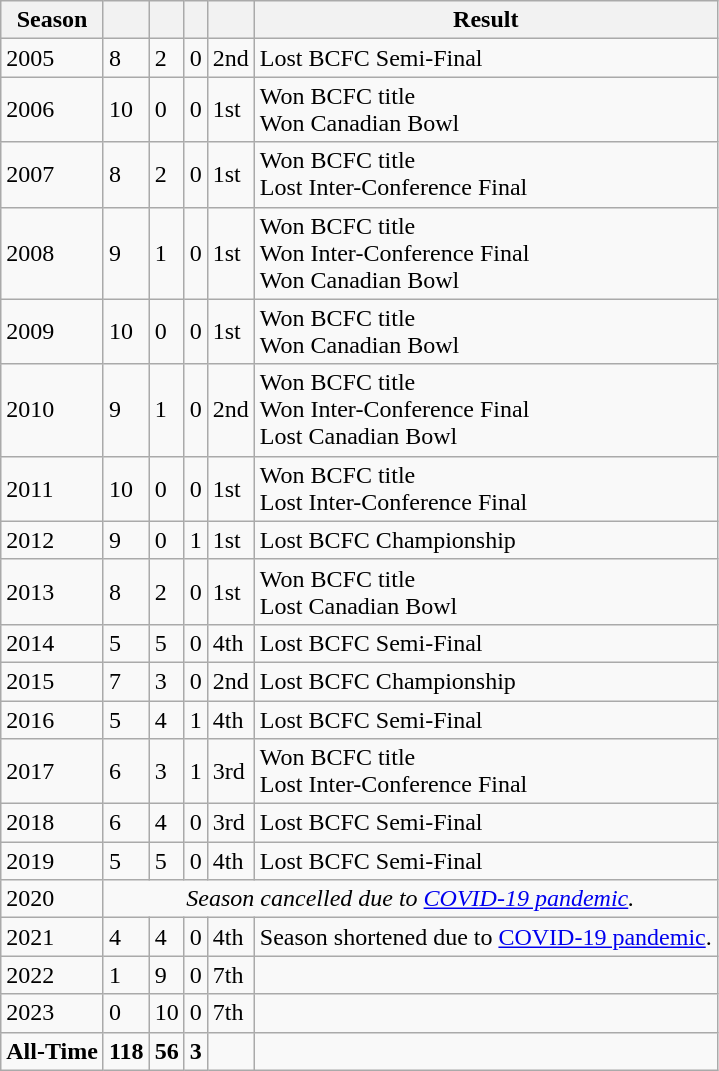<table class="wikitable">
<tr>
<th>Season</th>
<th></th>
<th></th>
<th></th>
<th></th>
<th>Result</th>
</tr>
<tr>
<td>2005</td>
<td>8</td>
<td>2</td>
<td>0</td>
<td>2nd</td>
<td>Lost BCFC Semi-Final</td>
</tr>
<tr>
<td>2006</td>
<td>10</td>
<td>0</td>
<td>0</td>
<td>1st</td>
<td>Won BCFC title<br>Won Canadian Bowl</td>
</tr>
<tr>
<td>2007</td>
<td>8</td>
<td>2</td>
<td>0</td>
<td>1st</td>
<td>Won BCFC title<br>Lost Inter-Conference Final</td>
</tr>
<tr>
<td>2008</td>
<td>9</td>
<td>1</td>
<td>0</td>
<td>1st</td>
<td>Won BCFC title<br>Won Inter-Conference Final<br>Won Canadian Bowl</td>
</tr>
<tr>
<td>2009</td>
<td>10</td>
<td>0</td>
<td>0</td>
<td>1st</td>
<td>Won BCFC title<br>Won Canadian Bowl</td>
</tr>
<tr>
<td>2010</td>
<td>9</td>
<td>1</td>
<td>0</td>
<td>2nd</td>
<td>Won BCFC title<br>Won Inter-Conference Final<br>Lost Canadian Bowl</td>
</tr>
<tr>
<td>2011</td>
<td>10</td>
<td>0</td>
<td>0</td>
<td>1st</td>
<td>Won BCFC title<br>Lost Inter-Conference Final</td>
</tr>
<tr>
<td>2012</td>
<td>9</td>
<td>0</td>
<td>1</td>
<td>1st</td>
<td>Lost BCFC Championship</td>
</tr>
<tr>
<td>2013</td>
<td>8</td>
<td>2</td>
<td>0</td>
<td>1st</td>
<td>Won BCFC title<br>Lost Canadian Bowl</td>
</tr>
<tr>
<td>2014</td>
<td>5</td>
<td>5</td>
<td>0</td>
<td>4th</td>
<td>Lost BCFC Semi-Final</td>
</tr>
<tr>
<td>2015</td>
<td>7</td>
<td>3</td>
<td>0</td>
<td>2nd</td>
<td>Lost BCFC Championship</td>
</tr>
<tr>
<td>2016</td>
<td>5</td>
<td>4</td>
<td>1</td>
<td>4th</td>
<td>Lost BCFC Semi-Final</td>
</tr>
<tr>
<td>2017</td>
<td>6</td>
<td>3</td>
<td>1</td>
<td>3rd</td>
<td>Won BCFC title<br>Lost Inter-Conference Final</td>
</tr>
<tr>
<td>2018</td>
<td>6</td>
<td>4</td>
<td>0</td>
<td>3rd</td>
<td>Lost BCFC Semi-Final</td>
</tr>
<tr>
<td>2019</td>
<td>5</td>
<td>5</td>
<td>0</td>
<td>4th</td>
<td>Lost BCFC Semi-Final</td>
</tr>
<tr>
<td>2020</td>
<td align="center" colSpan="5"><em>Season cancelled due to <a href='#'>COVID-19 pandemic</a>.</em></td>
</tr>
<tr>
<td>2021</td>
<td>4</td>
<td>4</td>
<td>0</td>
<td>4th</td>
<td>Season shortened due to <a href='#'>COVID-19 pandemic</a>.</td>
</tr>
<tr>
<td>2022</td>
<td>1</td>
<td>9</td>
<td>0</td>
<td>7th</td>
<td></td>
</tr>
<tr>
<td>2023</td>
<td>0</td>
<td>10</td>
<td>0</td>
<td>7th</td>
<td></td>
</tr>
<tr>
<td><strong>All-Time</strong></td>
<td><strong>118</strong></td>
<td><strong>56</strong></td>
<td><strong>3</strong></td>
<td></td>
</tr>
</table>
